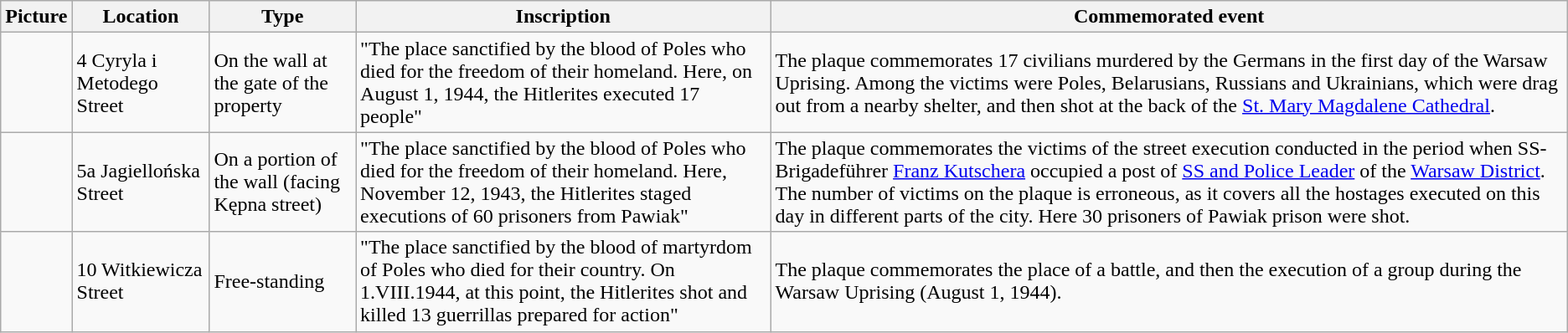<table class="wikitable sortable">
<tr>
<th scope="col">Picture</th>
<th scope="col">Location</th>
<th scope="col">Type</th>
<th scope="col">Inscription</th>
<th scope="col">Commemorated event</th>
</tr>
<tr>
<td></td>
<td>4 Cyryla i Metodego Street</td>
<td>On the wall at the gate of the property</td>
<td>"The place sanctified by the blood of Poles who died for the freedom of their homeland. Here, on August 1, 1944, the Hitlerites executed 17 people"</td>
<td>The plaque commemorates 17 civilians murdered by the Germans in the first day of the Warsaw Uprising. Among the victims were Poles, Belarusians, Russians and Ukrainians, which were drag out from a nearby shelter, and then shot at the back of the <a href='#'>St. Mary Magdalene Cathedral</a>.</td>
</tr>
<tr>
<td></td>
<td>5a Jagiellońska Street</td>
<td>On a portion of the wall (facing Kępna street)</td>
<td>"The place sanctified by the blood of Poles who died for the freedom of their homeland. Here, November 12, 1943, the Hitlerites staged executions of 60 prisoners from Pawiak"</td>
<td>The plaque commemorates the victims of the street execution conducted in the period when SS-Brigadeführer <a href='#'>Franz Kutschera</a> occupied a post of <a href='#'>SS and Police Leader</a> of the <a href='#'>Warsaw District</a>. The number of victims on the plaque is erroneous, as it covers all the hostages executed on this day in different parts of the city. Here 30 prisoners of Pawiak prison were shot.</td>
</tr>
<tr>
<td></td>
<td>10 Witkiewicza Street</td>
<td>Free-standing</td>
<td>"The place sanctified by the blood of martyrdom of Poles who died for their country. On 1.VIII.1944, at this point, the Hitlerites shot and killed 13 guerrillas prepared for action"</td>
<td>The plaque commemorates the place of a battle, and then the execution of a group during the Warsaw Uprising (August 1, 1944).</td>
</tr>
</table>
